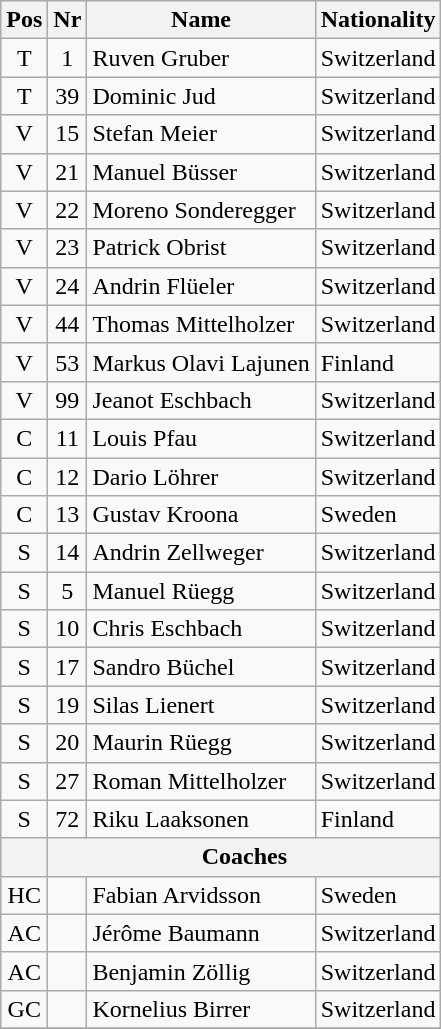<table class="wikitable sortable" style="max-width:500px">
<tr>
<th>Pos</th>
<th>Nr</th>
<th>Name</th>
<th>Nationality</th>
</tr>
<tr>
<td align="center">T</td>
<td align="center">1</td>
<td>Ruven Gruber</td>
<td>Switzerland</td>
</tr>
<tr>
<td align="center">T</td>
<td align="center">39</td>
<td>Dominic Jud</td>
<td>Switzerland</td>
</tr>
<tr>
<td align="center">V</td>
<td align="center">15</td>
<td>Stefan Meier</td>
<td>Switzerland</td>
</tr>
<tr>
<td align="center">V</td>
<td align="center">21</td>
<td>Manuel Büsser</td>
<td>Switzerland</td>
</tr>
<tr>
<td align="center">V</td>
<td align="center">22</td>
<td>Moreno Sonderegger</td>
<td>Switzerland</td>
</tr>
<tr>
<td align="center">V</td>
<td align="center">23</td>
<td>Patrick Obrist</td>
<td>Switzerland</td>
</tr>
<tr>
<td align="center">V</td>
<td align="center">24</td>
<td>Andrin Flüeler</td>
<td>Switzerland</td>
</tr>
<tr>
<td align="center">V</td>
<td align="center">44</td>
<td>Thomas Mittelholzer</td>
<td>Switzerland</td>
</tr>
<tr>
<td align="center">V</td>
<td align="center">53</td>
<td>Markus Olavi Lajunen</td>
<td>Finland</td>
</tr>
<tr>
<td align="center">V</td>
<td align="center">99</td>
<td>Jeanot Eschbach</td>
<td>Switzerland</td>
</tr>
<tr>
<td align="center">C</td>
<td align="center">11</td>
<td>Louis Pfau</td>
<td>Switzerland</td>
</tr>
<tr>
<td align="center">C</td>
<td align="center">12</td>
<td>Dario Löhrer</td>
<td>Switzerland</td>
</tr>
<tr>
<td align="center">C</td>
<td align="center">13</td>
<td>Gustav Kroona</td>
<td>Sweden</td>
</tr>
<tr>
<td align="center">S</td>
<td align="center">14</td>
<td>Andrin Zellweger</td>
<td>Switzerland</td>
</tr>
<tr>
<td align="center">S</td>
<td align="center">5</td>
<td>Manuel Rüegg</td>
<td>Switzerland</td>
</tr>
<tr>
<td align="center">S</td>
<td align="center">10</td>
<td>Chris Eschbach</td>
<td>Switzerland</td>
</tr>
<tr>
<td align="center">S</td>
<td align="center">17</td>
<td>Sandro Büchel</td>
<td>Switzerland</td>
</tr>
<tr>
<td align="center">S</td>
<td align="center">19</td>
<td>Silas Lienert</td>
<td>Switzerland</td>
</tr>
<tr>
<td align="center">S</td>
<td align="center">20</td>
<td>Maurin Rüegg</td>
<td>Switzerland</td>
</tr>
<tr>
<td align="center">S</td>
<td align="center">27</td>
<td>Roman Mittelholzer</td>
<td>Switzerland</td>
</tr>
<tr>
<td align="center">S</td>
<td align="center">72</td>
<td>Riku Laaksonen</td>
<td>Finland</td>
</tr>
<tr>
<th></th>
<th colspan=3>Coaches</th>
</tr>
<tr>
<td align="center">HC</td>
<td align="center"></td>
<td>Fabian Arvidsson</td>
<td>Sweden</td>
</tr>
<tr>
<td align="center">AC</td>
<td align="center"></td>
<td>Jérôme Baumann</td>
<td>Switzerland</td>
</tr>
<tr>
<td align="center">AC</td>
<td align="center"></td>
<td>Benjamin Zöllig</td>
<td>Switzerland</td>
</tr>
<tr>
<td align="center">GC</td>
<td align="center"></td>
<td>Kornelius Birrer</td>
<td>Switzerland</td>
</tr>
<tr>
</tr>
</table>
